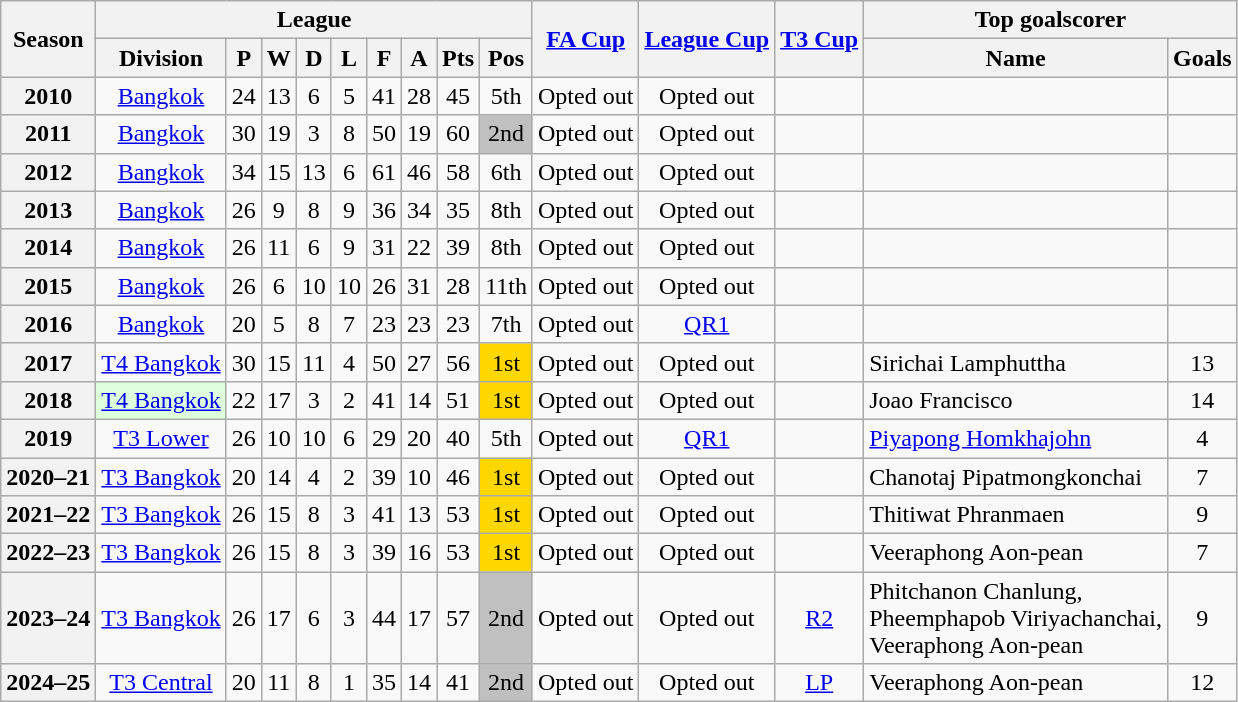<table class="wikitable" style="text-align: center">
<tr>
<th rowspan=2>Season</th>
<th colspan=9>League</th>
<th rowspan=2><a href='#'>FA Cup</a></th>
<th rowspan=2><a href='#'>League Cup</a></th>
<th rowspan=2><a href='#'>T3 Cup</a></th>
<th colspan=2>Top goalscorer</th>
</tr>
<tr>
<th>Division</th>
<th>P</th>
<th>W</th>
<th>D</th>
<th>L</th>
<th>F</th>
<th>A</th>
<th>Pts</th>
<th>Pos</th>
<th>Name</th>
<th>Goals</th>
</tr>
<tr>
<th>2010</th>
<td><a href='#'>Bangkok</a></td>
<td>24</td>
<td>13</td>
<td>6</td>
<td>5</td>
<td>41</td>
<td>28</td>
<td>45</td>
<td>5th</td>
<td>Opted out</td>
<td>Opted out</td>
<td></td>
<td></td>
<td></td>
</tr>
<tr>
<th>2011</th>
<td><a href='#'>Bangkok</a></td>
<td>30</td>
<td>19</td>
<td>3</td>
<td>8</td>
<td>50</td>
<td>19</td>
<td>60</td>
<td bgcolor=silver>2nd</td>
<td>Opted out</td>
<td>Opted out</td>
<td></td>
<td></td>
<td></td>
</tr>
<tr>
<th>2012</th>
<td><a href='#'>Bangkok</a></td>
<td>34</td>
<td>15</td>
<td>13</td>
<td>6</td>
<td>61</td>
<td>46</td>
<td>58</td>
<td>6th</td>
<td>Opted out</td>
<td>Opted out</td>
<td></td>
<td></td>
<td></td>
</tr>
<tr>
<th>2013</th>
<td><a href='#'>Bangkok</a></td>
<td>26</td>
<td>9</td>
<td>8</td>
<td>9</td>
<td>36</td>
<td>34</td>
<td>35</td>
<td>8th</td>
<td>Opted out</td>
<td>Opted out</td>
<td></td>
<td></td>
<td></td>
</tr>
<tr>
<th>2014</th>
<td><a href='#'>Bangkok</a></td>
<td>26</td>
<td>11</td>
<td>6</td>
<td>9</td>
<td>31</td>
<td>22</td>
<td>39</td>
<td>8th</td>
<td>Opted out</td>
<td>Opted out</td>
<td></td>
<td></td>
<td></td>
</tr>
<tr>
<th>2015</th>
<td><a href='#'>Bangkok</a></td>
<td>26</td>
<td>6</td>
<td>10</td>
<td>10</td>
<td>26</td>
<td>31</td>
<td>28</td>
<td>11th</td>
<td>Opted out</td>
<td>Opted out</td>
<td></td>
<td></td>
<td></td>
</tr>
<tr>
<th>2016</th>
<td><a href='#'>Bangkok</a></td>
<td>20</td>
<td>5</td>
<td>8</td>
<td>7</td>
<td>23</td>
<td>23</td>
<td>23</td>
<td>7th</td>
<td>Opted out</td>
<td><a href='#'>QR1</a></td>
<td></td>
<td></td>
<td></td>
</tr>
<tr>
<th>2017</th>
<td><a href='#'>T4 Bangkok</a></td>
<td>30</td>
<td>15</td>
<td>11</td>
<td>4</td>
<td>50</td>
<td>27</td>
<td>56</td>
<td bgcolor=gold>1st</td>
<td>Opted out</td>
<td>Opted out</td>
<td></td>
<td align="left"> Sirichai Lamphuttha</td>
<td>13</td>
</tr>
<tr>
<th>2018</th>
<td bgcolor="#DDFFDD"><a href='#'>T4 Bangkok</a></td>
<td>22</td>
<td>17</td>
<td>3</td>
<td>2</td>
<td>41</td>
<td>14</td>
<td>51</td>
<td bgcolor=gold>1st</td>
<td>Opted out</td>
<td>Opted out</td>
<td></td>
<td align="left"> Joao Francisco</td>
<td>14</td>
</tr>
<tr>
<th>2019</th>
<td><a href='#'>T3 Lower</a></td>
<td>26</td>
<td>10</td>
<td>10</td>
<td>6</td>
<td>29</td>
<td>20</td>
<td>40</td>
<td>5th</td>
<td>Opted out</td>
<td><a href='#'>QR1</a></td>
<td></td>
<td align="left"> <a href='#'>Piyapong Homkhajohn</a></td>
<td>4</td>
</tr>
<tr>
<th>2020–21</th>
<td><a href='#'>T3 Bangkok</a></td>
<td>20</td>
<td>14</td>
<td>4</td>
<td>2</td>
<td>39</td>
<td>10</td>
<td>46</td>
<td bgcolor=gold>1st</td>
<td>Opted out</td>
<td>Opted out</td>
<td></td>
<td align="left"> Chanotaj Pipatmongkonchai</td>
<td>7</td>
</tr>
<tr>
<th>2021–22</th>
<td><a href='#'>T3 Bangkok</a></td>
<td>26</td>
<td>15</td>
<td>8</td>
<td>3</td>
<td>41</td>
<td>13</td>
<td>53</td>
<td bgcolor=gold>1st</td>
<td>Opted out</td>
<td>Opted out</td>
<td></td>
<td align="left"> Thitiwat Phranmaen</td>
<td>9</td>
</tr>
<tr>
<th>2022–23</th>
<td><a href='#'>T3 Bangkok</a></td>
<td>26</td>
<td>15</td>
<td>8</td>
<td>3</td>
<td>39</td>
<td>16</td>
<td>53</td>
<td bgcolor=gold>1st</td>
<td>Opted out</td>
<td>Opted out</td>
<td></td>
<td align="left"> Veeraphong Aon-pean</td>
<td>7</td>
</tr>
<tr>
<th>2023–24</th>
<td><a href='#'>T3 Bangkok</a></td>
<td>26</td>
<td>17</td>
<td>6</td>
<td>3</td>
<td>44</td>
<td>17</td>
<td>57</td>
<td bgcolor=silver>2nd</td>
<td>Opted out</td>
<td>Opted out</td>
<td><a href='#'>R2</a></td>
<td align="left"> Phitchanon Chanlung,<br> Pheemphapob Viriyachanchai,<br> Veeraphong Aon-pean</td>
<td>9</td>
</tr>
<tr>
<th>2024–25</th>
<td><a href='#'>T3 Central</a></td>
<td>20</td>
<td>11</td>
<td>8</td>
<td>1</td>
<td>35</td>
<td>14</td>
<td>41</td>
<td bgcolor=silver>2nd</td>
<td>Opted out</td>
<td>Opted out</td>
<td><a href='#'>LP</a></td>
<td align="left"> Veeraphong Aon-pean</td>
<td>12</td>
</tr>
</table>
